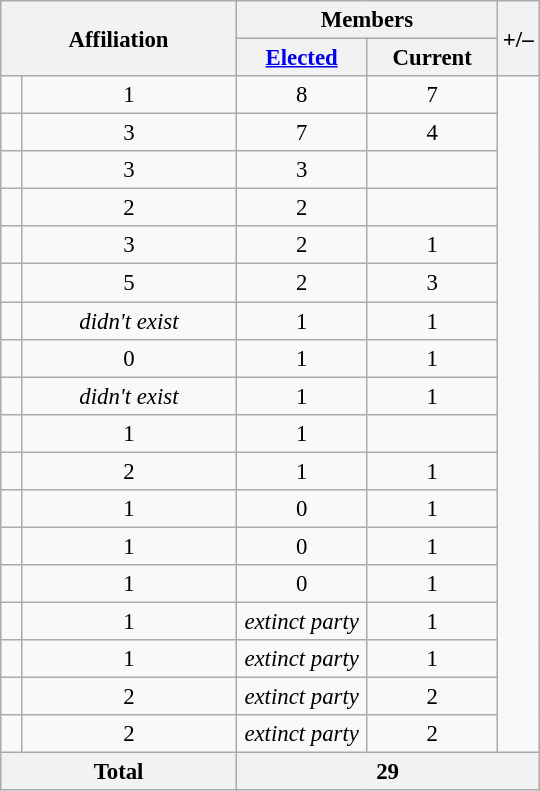<table class="wikitable" border="1" style="font-size: 95%; text-align: center;">
<tr>
<th colspan="2" rowspan="2" class="unsortable" style="text-align: center; vertical-align: middle; width: 150px;">Affiliation</th>
<th colspan="2" style="vertical-align: top;">Members</th>
<th rowspan="2">+/–</th>
</tr>
<tr>
<th data-sort-type="number" style="width: 80px;"><a href='#'>Elected</a></th>
<th style="width: 80px;">Current</th>
</tr>
<tr>
<td></td>
<td>1</td>
<td>8</td>
<td>7</td>
</tr>
<tr>
<td></td>
<td>3</td>
<td>7</td>
<td>4</td>
</tr>
<tr>
<td></td>
<td>3</td>
<td>3</td>
<td></td>
</tr>
<tr>
<td></td>
<td>2</td>
<td>2</td>
<td></td>
</tr>
<tr>
<td></td>
<td>3</td>
<td>2</td>
<td>1</td>
</tr>
<tr>
<td></td>
<td>5</td>
<td>2</td>
<td>3</td>
</tr>
<tr>
<td></td>
<td><em>didn't exist</em></td>
<td>1</td>
<td>1</td>
</tr>
<tr>
<td></td>
<td>0</td>
<td>1</td>
<td>1</td>
</tr>
<tr>
<td></td>
<td><em>didn't exist</em></td>
<td>1</td>
<td>1</td>
</tr>
<tr>
<td></td>
<td>1</td>
<td>1</td>
<td></td>
</tr>
<tr>
<td></td>
<td>2</td>
<td>1</td>
<td>1</td>
</tr>
<tr>
<td></td>
<td>1</td>
<td>0</td>
<td>1</td>
</tr>
<tr>
<td></td>
<td>1</td>
<td>0</td>
<td>1</td>
</tr>
<tr>
<td></td>
<td>1</td>
<td>0</td>
<td>1</td>
</tr>
<tr>
<td></td>
<td>1</td>
<td><em>extinct party</em></td>
<td>1</td>
</tr>
<tr>
<td></td>
<td>1</td>
<td><em>extinct party</em></td>
<td>1</td>
</tr>
<tr>
<td></td>
<td>2</td>
<td><em>extinct party</em></td>
<td>2</td>
</tr>
<tr>
<td></td>
<td>2</td>
<td><em>extinct party</em></td>
<td>2</td>
</tr>
<tr>
<th colspan="2">Total</th>
<th colspan="3">29</th>
</tr>
</table>
